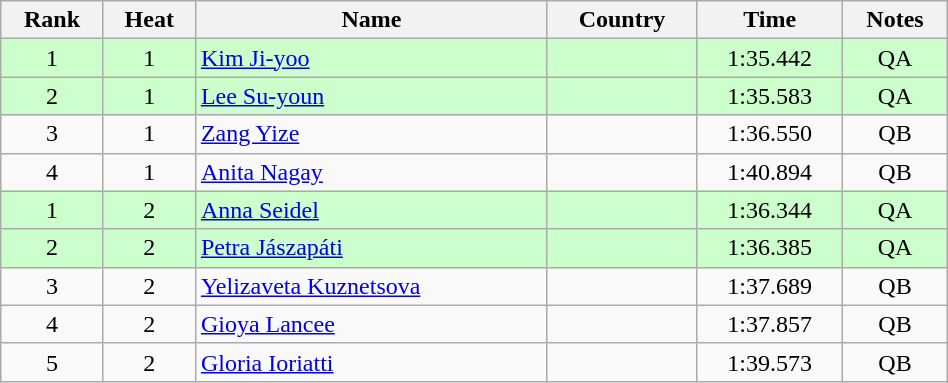<table class="wikitable sortable" style="text-align:center" width=50%>
<tr>
<th>Rank</th>
<th>Heat</th>
<th>Name</th>
<th>Country</th>
<th>Time</th>
<th>Notes</th>
</tr>
<tr bgcolor=ccffcc>
<td>1</td>
<td>1</td>
<td align=left><a href='#'>Kim Ji-yoo</a></td>
<td align=left></td>
<td>1:35.442</td>
<td>QA</td>
</tr>
<tr bgcolor=ccffcc>
<td>2</td>
<td>1</td>
<td align=left><a href='#'>Lee Su-youn</a></td>
<td align=left></td>
<td>1:35.583</td>
<td>QA</td>
</tr>
<tr>
<td>3</td>
<td>1</td>
<td align=left><a href='#'>Zang Yize</a></td>
<td align=left></td>
<td>1:36.550</td>
<td>QB</td>
</tr>
<tr>
<td>4</td>
<td>1</td>
<td align=left><a href='#'>Anita Nagay</a></td>
<td align=left></td>
<td>1:40.894</td>
<td>QB</td>
</tr>
<tr bgcolor=ccffcc>
<td>1</td>
<td>2</td>
<td align=left><a href='#'>Anna Seidel</a></td>
<td align=left></td>
<td>1:36.344</td>
<td>QA</td>
</tr>
<tr bgcolor=ccffcc>
<td>2</td>
<td>2</td>
<td align=left><a href='#'>Petra Jászapáti</a></td>
<td align=left></td>
<td>1:36.385</td>
<td>QA</td>
</tr>
<tr>
<td>3</td>
<td>2</td>
<td align=left><a href='#'>Yelizaveta Kuznetsova</a></td>
<td align=left></td>
<td>1:37.689</td>
<td>QB</td>
</tr>
<tr>
<td>4</td>
<td>2</td>
<td align=left><a href='#'>Gioya Lancee</a></td>
<td align=left></td>
<td>1:37.857</td>
<td>QB</td>
</tr>
<tr>
<td>5</td>
<td>2</td>
<td align=left><a href='#'>Gloria Ioriatti</a></td>
<td align=left></td>
<td>1:39.573</td>
<td>QB</td>
</tr>
</table>
